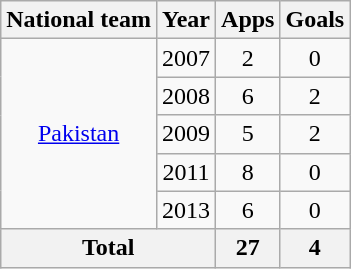<table class="wikitable" style="text-align: center;">
<tr>
<th>National team</th>
<th>Year</th>
<th>Apps</th>
<th>Goals</th>
</tr>
<tr>
<td rowspan="5"><a href='#'>Pakistan</a></td>
<td>2007</td>
<td>2</td>
<td>0</td>
</tr>
<tr>
<td>2008</td>
<td>6</td>
<td>2</td>
</tr>
<tr>
<td>2009</td>
<td>5</td>
<td>2</td>
</tr>
<tr>
<td>2011</td>
<td>8</td>
<td>0</td>
</tr>
<tr>
<td>2013</td>
<td>6</td>
<td>0</td>
</tr>
<tr>
<th colspan="2">Total</th>
<th>27</th>
<th>4</th>
</tr>
</table>
